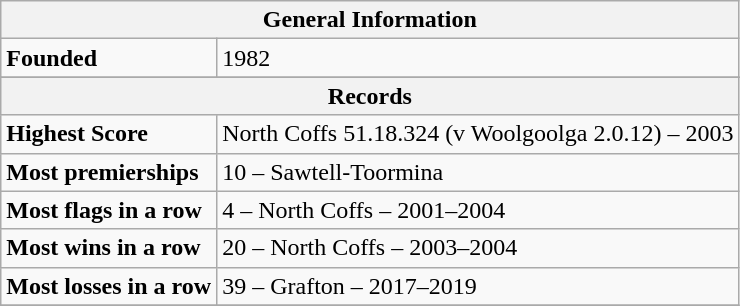<table class="wikitable">
<tr>
<th colspan="2" bgcolor="#b0c4de"><strong>General Information</strong></th>
</tr>
<tr style="vertical-align: top;">
<td><strong>Founded</strong></td>
<td>1982</td>
</tr>
<tr style="vertical-align: top;">
</tr>
<tr>
<th colspan="2" bgcolor="#b0c4de"><strong>Records</strong></th>
</tr>
<tr style="vertical-align: top;">
<td><strong>Highest Score</strong></td>
<td>North Coffs 51.18.324 (v Woolgoolga 2.0.12) – 2003</td>
</tr>
<tr>
<td><strong>Most premierships</strong></td>
<td>10 – Sawtell-Toormina</td>
</tr>
<tr>
<td><strong>Most flags in a row</strong></td>
<td>4 – North Coffs – 2001–2004</td>
</tr>
<tr>
<td><strong>Most wins in a row</strong></td>
<td>20 – North Coffs – 2003–2004</td>
</tr>
<tr>
<td><strong>Most losses in a row</strong></td>
<td>39 – Grafton – 2017–2019</td>
</tr>
<tr style="vertical-align: top;"jnh>
</tr>
</table>
